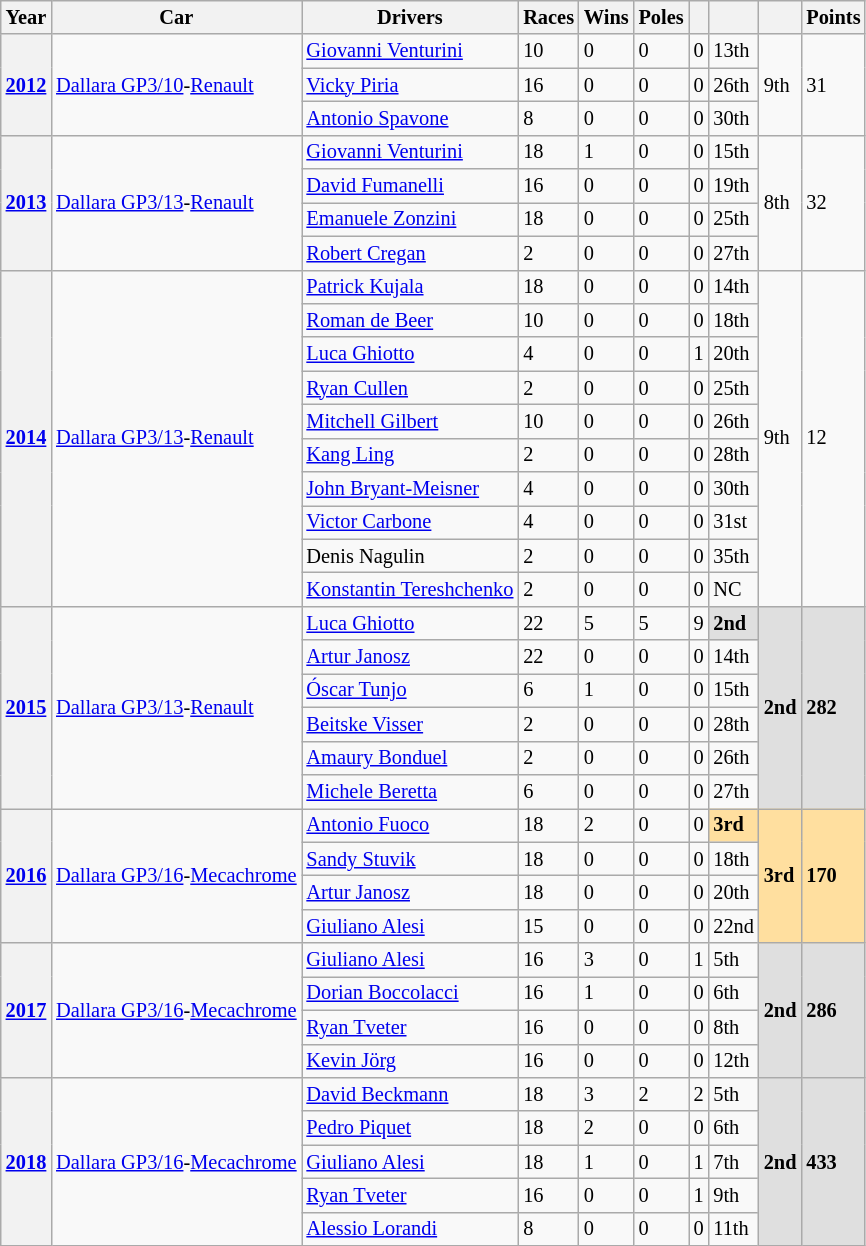<table class="wikitable" style="font-size:85%">
<tr>
<th>Year</th>
<th>Car</th>
<th>Drivers</th>
<th>Races</th>
<th>Wins</th>
<th>Poles</th>
<th></th>
<th></th>
<th></th>
<th>Points</th>
</tr>
<tr>
<th rowspan=3><a href='#'>2012</a></th>
<td rowspan=3><a href='#'>Dallara GP3/10</a>-<a href='#'>Renault</a></td>
<td> <a href='#'>Giovanni Venturini</a></td>
<td>10</td>
<td>0</td>
<td>0</td>
<td>0</td>
<td>13th</td>
<td rowspan=3>9th</td>
<td rowspan=3>31</td>
</tr>
<tr>
<td> <a href='#'>Vicky Piria</a></td>
<td>16</td>
<td>0</td>
<td>0</td>
<td>0</td>
<td>26th</td>
</tr>
<tr>
<td> <a href='#'>Antonio Spavone</a></td>
<td>8</td>
<td>0</td>
<td>0</td>
<td>0</td>
<td>30th</td>
</tr>
<tr>
<th rowspan=4><a href='#'>2013</a></th>
<td rowspan=4><a href='#'>Dallara GP3/13</a>-<a href='#'>Renault</a></td>
<td> <a href='#'>Giovanni Venturini</a></td>
<td>18</td>
<td>1</td>
<td>0</td>
<td>0</td>
<td>15th</td>
<td rowspan=4>8th</td>
<td rowspan=4>32</td>
</tr>
<tr>
<td> <a href='#'>David Fumanelli</a></td>
<td>16</td>
<td>0</td>
<td>0</td>
<td>0</td>
<td>19th</td>
</tr>
<tr>
<td> <a href='#'>Emanuele Zonzini</a></td>
<td>18</td>
<td>0</td>
<td>0</td>
<td>0</td>
<td>25th</td>
</tr>
<tr>
<td> <a href='#'>Robert Cregan</a></td>
<td>2</td>
<td>0</td>
<td>0</td>
<td>0</td>
<td>27th</td>
</tr>
<tr>
<th rowspan=10><a href='#'>2014</a></th>
<td rowspan=10><a href='#'>Dallara GP3/13</a>-<a href='#'>Renault</a></td>
<td> <a href='#'>Patrick Kujala</a></td>
<td>18</td>
<td>0</td>
<td>0</td>
<td>0</td>
<td>14th</td>
<td rowspan=10>9th</td>
<td rowspan=10>12</td>
</tr>
<tr>
<td> <a href='#'>Roman de Beer</a></td>
<td>10</td>
<td>0</td>
<td>0</td>
<td>0</td>
<td>18th</td>
</tr>
<tr>
<td> <a href='#'>Luca Ghiotto</a></td>
<td>4</td>
<td>0</td>
<td>0</td>
<td>1</td>
<td>20th</td>
</tr>
<tr>
<td> <a href='#'>Ryan Cullen</a></td>
<td>2</td>
<td>0</td>
<td>0</td>
<td>0</td>
<td>25th</td>
</tr>
<tr>
<td> <a href='#'>Mitchell Gilbert</a></td>
<td>10</td>
<td>0</td>
<td>0</td>
<td>0</td>
<td>26th</td>
</tr>
<tr>
<td> <a href='#'>Kang Ling</a></td>
<td>2</td>
<td>0</td>
<td>0</td>
<td>0</td>
<td>28th</td>
</tr>
<tr>
<td> <a href='#'>John Bryant-Meisner</a></td>
<td>4</td>
<td>0</td>
<td>0</td>
<td>0</td>
<td>30th</td>
</tr>
<tr>
<td> <a href='#'>Victor Carbone</a></td>
<td>4</td>
<td>0</td>
<td>0</td>
<td>0</td>
<td>31st</td>
</tr>
<tr>
<td> Denis Nagulin</td>
<td>2</td>
<td>0</td>
<td>0</td>
<td>0</td>
<td>35th</td>
</tr>
<tr>
<td> <a href='#'>Konstantin Tereshchenko</a></td>
<td>2</td>
<td>0</td>
<td>0</td>
<td>0</td>
<td>NC</td>
</tr>
<tr>
<th rowspan=6><a href='#'>2015</a></th>
<td rowspan=6><a href='#'>Dallara GP3/13</a>-<a href='#'>Renault</a></td>
<td> <a href='#'>Luca Ghiotto</a></td>
<td>22</td>
<td>5</td>
<td>5</td>
<td>9</td>
<td style="background:#dfdfdf;"><strong>2nd</strong></td>
<td rowspan=6 style="background:#dfdfdf;"><strong>2nd</strong></td>
<td rowspan=6 style="background:#dfdfdf;"><strong>282</strong></td>
</tr>
<tr>
<td> <a href='#'>Artur Janosz</a></td>
<td>22</td>
<td>0</td>
<td>0</td>
<td>0</td>
<td>14th</td>
</tr>
<tr>
<td> <a href='#'>Óscar Tunjo</a></td>
<td>6</td>
<td>1</td>
<td>0</td>
<td>0</td>
<td>15th</td>
</tr>
<tr>
<td> <a href='#'>Beitske Visser</a></td>
<td>2</td>
<td>0</td>
<td>0</td>
<td>0</td>
<td>28th</td>
</tr>
<tr>
<td> <a href='#'>Amaury Bonduel</a></td>
<td>2</td>
<td>0</td>
<td>0</td>
<td>0</td>
<td>26th</td>
</tr>
<tr>
<td> <a href='#'>Michele Beretta</a></td>
<td>6</td>
<td>0</td>
<td>0</td>
<td>0</td>
<td>27th</td>
</tr>
<tr>
<th rowspan=4><a href='#'>2016</a></th>
<td rowspan=4><a href='#'>Dallara GP3/16</a>-<a href='#'>Mecachrome</a></td>
<td> <a href='#'>Antonio Fuoco</a></td>
<td>18</td>
<td>2</td>
<td>0</td>
<td>0</td>
<td style="background:#ffdf9f;"><strong>3rd</strong></td>
<td rowspan=4 style="background:#ffdf9f;"><strong>3rd</strong></td>
<td rowspan=4 style="background:#ffdf9f;"><strong>170</strong></td>
</tr>
<tr>
<td> <a href='#'>Sandy Stuvik</a></td>
<td>18</td>
<td>0</td>
<td>0</td>
<td>0</td>
<td>18th</td>
</tr>
<tr>
<td> <a href='#'>Artur Janosz</a></td>
<td>18</td>
<td>0</td>
<td>0</td>
<td>0</td>
<td>20th</td>
</tr>
<tr>
<td> <a href='#'>Giuliano Alesi</a></td>
<td>15</td>
<td>0</td>
<td>0</td>
<td>0</td>
<td>22nd</td>
</tr>
<tr>
<th rowspan=4><a href='#'>2017</a></th>
<td rowspan=4><a href='#'>Dallara GP3/16</a>-<a href='#'>Mecachrome</a></td>
<td> <a href='#'>Giuliano Alesi</a></td>
<td>16</td>
<td>3</td>
<td>0</td>
<td>1</td>
<td>5th</td>
<td rowspan=4 style="background:#dfdfdf;"><strong>2nd</strong></td>
<td rowspan=4 style="background:#dfdfdf;"><strong>286</strong></td>
</tr>
<tr>
<td> <a href='#'>Dorian Boccolacci</a></td>
<td>16</td>
<td>1</td>
<td>0</td>
<td>0</td>
<td>6th</td>
</tr>
<tr>
<td> <a href='#'>Ryan Tveter</a></td>
<td>16</td>
<td>0</td>
<td>0</td>
<td>0</td>
<td>8th</td>
</tr>
<tr>
<td> <a href='#'>Kevin Jörg</a></td>
<td>16</td>
<td>0</td>
<td>0</td>
<td>0</td>
<td>12th</td>
</tr>
<tr>
<th rowspan=5><a href='#'>2018</a></th>
<td rowspan=5><a href='#'>Dallara GP3/16</a>-<a href='#'>Mecachrome</a></td>
<td> <a href='#'>David Beckmann</a></td>
<td>18</td>
<td>3</td>
<td>2</td>
<td>2</td>
<td>5th</td>
<td rowspan=5 style="background:#dfdfdf;"><strong>2nd</strong></td>
<td rowspan=5 style="background:#dfdfdf;"><strong>433</strong></td>
</tr>
<tr>
<td> <a href='#'>Pedro Piquet</a></td>
<td>18</td>
<td>2</td>
<td>0</td>
<td>0</td>
<td>6th</td>
</tr>
<tr>
<td> <a href='#'>Giuliano Alesi</a></td>
<td>18</td>
<td>1</td>
<td>0</td>
<td>1</td>
<td>7th</td>
</tr>
<tr>
<td> <a href='#'>Ryan Tveter</a></td>
<td>16</td>
<td>0</td>
<td>0</td>
<td>1</td>
<td>9th</td>
</tr>
<tr>
<td> <a href='#'>Alessio Lorandi</a></td>
<td>8</td>
<td>0</td>
<td>0</td>
<td>0</td>
<td>11th</td>
</tr>
</table>
